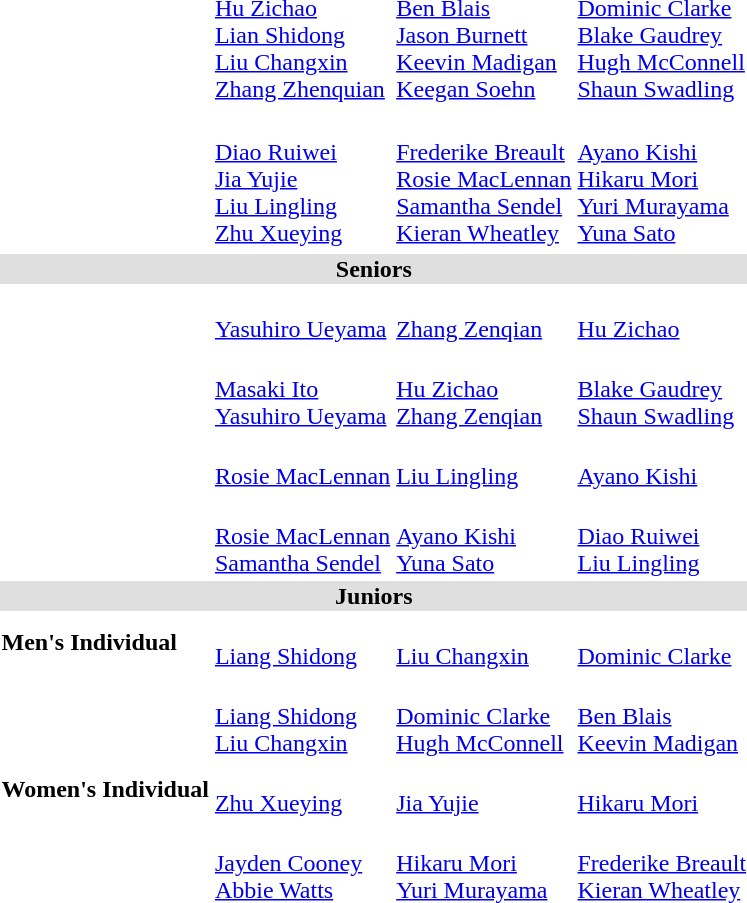<table>
<tr bgcolor="DFDFDF">
</tr>
<tr>
<th scope=row style="text-align:left"><br></th>
<td><br><a href='#'>Hu Zichao</a><br><a href='#'>Lian Shidong</a><br><a href='#'>Liu Changxin</a><br><a href='#'>Zhang Zhenquian</a></td>
<td><br><a href='#'>Ben Blais</a><br><a href='#'>Jason Burnett</a><br><a href='#'>Keevin Madigan</a><br><a href='#'>Keegan Soehn</a></td>
<td><br><a href='#'>Dominic Clarke</a><br><a href='#'>Blake Gaudrey</a><br><a href='#'>Hugh McConnell</a><br><a href='#'>Shaun Swadling</a></td>
</tr>
<tr bgcolor="DFDFDF">
</tr>
<tr>
<th scope=row style="text-align:left"><br></th>
<td><br><a href='#'>Diao Ruiwei</a><br><a href='#'>Jia Yujie</a><br><a href='#'>Liu Lingling</a><br><a href='#'>Zhu Xueying</a></td>
<td><br><a href='#'>Frederike Breault</a><br><a href='#'>Rosie MacLennan</a><br><a href='#'>Samantha Sendel</a><br><a href='#'>Kieran Wheatley</a></td>
<td><br><a href='#'>Ayano Kishi</a><br><a href='#'>Hikaru Mori</a><br><a href='#'>Yuri Murayama</a><br><a href='#'>Yuna Sato</a></td>
</tr>
<tr>
</tr>
<tr bgcolor="DFDFDF">
<td colspan="5" align="center"><strong>Seniors</strong></td>
</tr>
<tr>
<th scope=row style="text-align:left"><br></th>
<td><br><a href='#'>Yasuhiro Ueyama</a></td>
<td><br><a href='#'>Zhang Zenqian</a></td>
<td><br><a href='#'>Hu Zichao</a></td>
</tr>
<tr>
<th scope=row style="text-align:left"><br></th>
<td><br><a href='#'>Masaki Ito</a><br><a href='#'>Yasuhiro Ueyama</a></td>
<td><br><a href='#'>Hu Zichao</a><br><a href='#'>Zhang Zenqian</a></td>
<td><br><a href='#'>Blake Gaudrey</a><br><a href='#'>Shaun Swadling</a></td>
</tr>
<tr>
<th scope=row style="text-align:left"><br></th>
<td><br><a href='#'>Rosie MacLennan</a></td>
<td><br><a href='#'>Liu Lingling</a></td>
<td><br><a href='#'>Ayano Kishi</a></td>
</tr>
<tr>
<th scope=row style="text-align:left"><br></th>
<td><br><a href='#'>Rosie MacLennan</a><br><a href='#'>Samantha Sendel</a></td>
<td><br><a href='#'>Ayano Kishi</a><br><a href='#'>Yuna Sato</a></td>
<td><br><a href='#'>Diao Ruiwei</a><br><a href='#'>Liu Lingling</a></td>
</tr>
<tr bgcolor="DFDFDF">
<td colspan="5" align="center"><strong>Juniors</strong></td>
</tr>
<tr>
<th scope=row style="text-align:left">Men's Individual<br></th>
<td><br><a href='#'>Liang Shidong</a></td>
<td><br><a href='#'>Liu Changxin</a></td>
<td><br><a href='#'>Dominic Clarke</a></td>
</tr>
<tr>
<th scope=row style="text-align:left"><br></th>
<td><br><a href='#'>Liang Shidong</a><br><a href='#'>Liu Changxin</a></td>
<td><br><a href='#'>Dominic Clarke</a><br><a href='#'>Hugh McConnell</a></td>
<td><br><a href='#'>Ben Blais</a><br><a href='#'>Keevin Madigan</a></td>
</tr>
<tr>
<th scope=row style="text-align:left">Women's Individual<br></th>
<td><br><a href='#'>Zhu Xueying</a></td>
<td><br><a href='#'>Jia Yujie</a></td>
<td><br><a href='#'>Hikaru Mori</a></td>
</tr>
<tr>
<th scope=row style="text-align:left"><br></th>
<td><br><a href='#'>Jayden Cooney</a><br><a href='#'>Abbie Watts</a></td>
<td><br><a href='#'>Hikaru Mori</a><br><a href='#'>Yuri Murayama</a></td>
<td><br><a href='#'>Frederike Breault</a><br><a href='#'>Kieran Wheatley</a></td>
</tr>
</table>
